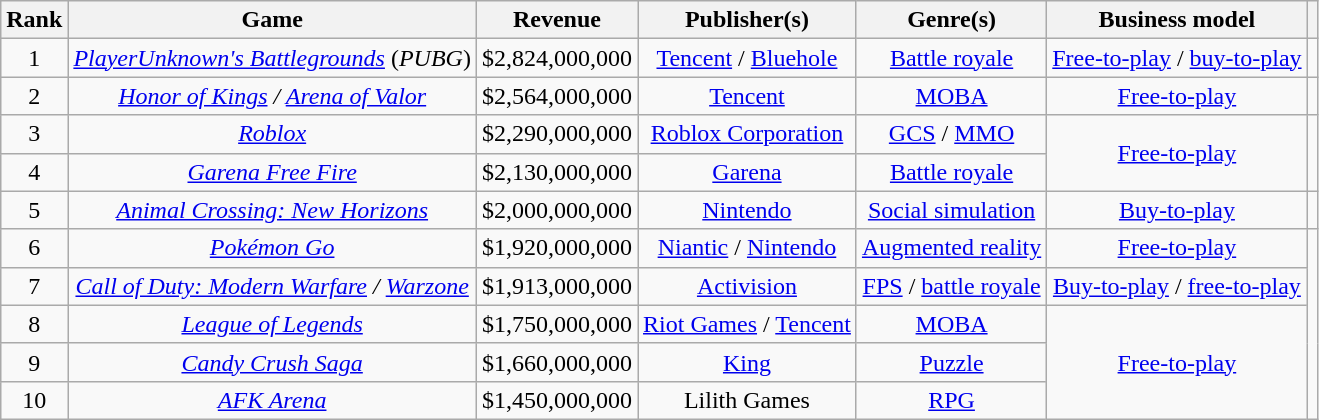<table class="wikitable sortable" style="text-align:center">
<tr>
<th>Rank</th>
<th>Game</th>
<th>Revenue</th>
<th>Publisher(s)</th>
<th>Genre(s)</th>
<th>Business model</th>
<th class="unsortable"></th>
</tr>
<tr>
<td>1</td>
<td><em><a href='#'>PlayerUnknown's Battlegrounds</a></em> (<em>PUBG</em>)</td>
<td>$2,824,000,000</td>
<td><a href='#'>Tencent</a> / <a href='#'>Bluehole</a></td>
<td><a href='#'>Battle royale</a></td>
<td><a href='#'>Free-to-play</a> / <a href='#'>buy-to-play</a></td>
<td></td>
</tr>
<tr>
<td>2</td>
<td><em><a href='#'>Honor of Kings</a> / <a href='#'>Arena of Valor</a></em></td>
<td>$2,564,000,000</td>
<td><a href='#'>Tencent</a></td>
<td><a href='#'>MOBA</a></td>
<td><a href='#'>Free-to-play</a></td>
<td></td>
</tr>
<tr>
<td>3</td>
<td><em><a href='#'>Roblox</a></em></td>
<td>$2,290,000,000</td>
<td><a href='#'>Roblox Corporation</a></td>
<td><a href='#'>GCS</a> / <a href='#'>MMO</a></td>
<td rowspan="2"><a href='#'>Free-to-play</a></td>
<td rowspan="2"></td>
</tr>
<tr>
<td>4</td>
<td><em><a href='#'>Garena Free Fire</a></em></td>
<td>$2,130,000,000</td>
<td><a href='#'>Garena</a></td>
<td><a href='#'>Battle royale</a></td>
</tr>
<tr>
<td>5</td>
<td><em><a href='#'>Animal Crossing: New Horizons</a></em></td>
<td>$2,000,000,000</td>
<td><a href='#'>Nintendo</a></td>
<td><a href='#'>Social simulation</a></td>
<td><a href='#'>Buy-to-play</a></td>
<td></td>
</tr>
<tr>
<td>6</td>
<td><em><a href='#'>Pokémon Go</a></em></td>
<td>$1,920,000,000</td>
<td><a href='#'>Niantic</a> / <a href='#'>Nintendo</a></td>
<td><a href='#'>Augmented reality</a></td>
<td><a href='#'>Free-to-play</a></td>
<td rowspan="5"></td>
</tr>
<tr>
<td>7</td>
<td><em><a href='#'>Call of Duty: Modern Warfare</a> / <a href='#'>Warzone</a></em></td>
<td>$1,913,000,000</td>
<td><a href='#'>Activision</a> </td>
<td><a href='#'>FPS</a> / <a href='#'>battle royale</a></td>
<td><a href='#'>Buy-to-play</a> / <a href='#'>free-to-play</a></td>
</tr>
<tr>
<td>8</td>
<td><em><a href='#'>League of Legends</a></em></td>
<td>$1,750,000,000</td>
<td><a href='#'>Riot Games</a> / <a href='#'>Tencent</a></td>
<td><a href='#'>MOBA</a></td>
<td rowspan="3"><a href='#'>Free-to-play</a></td>
</tr>
<tr>
<td>9</td>
<td><em><a href='#'>Candy Crush Saga</a></em></td>
<td>$1,660,000,000</td>
<td><a href='#'>King</a> </td>
<td><a href='#'>Puzzle</a></td>
</tr>
<tr>
<td>10</td>
<td><em><a href='#'>AFK Arena</a></em></td>
<td>$1,450,000,000</td>
<td>Lilith Games</td>
<td><a href='#'>RPG</a></td>
</tr>
</table>
